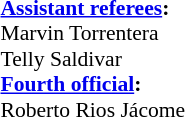<table width=100% style="font-size:90%">
<tr>
<td><br><strong><a href='#'>Assistant referees</a>:</strong>
<br>Marvin Torrentera 
<br>Telly Saldivar 
<br><strong><a href='#'>Fourth official</a>:</strong>
<br>Roberto Rios Jácome</td>
</tr>
</table>
